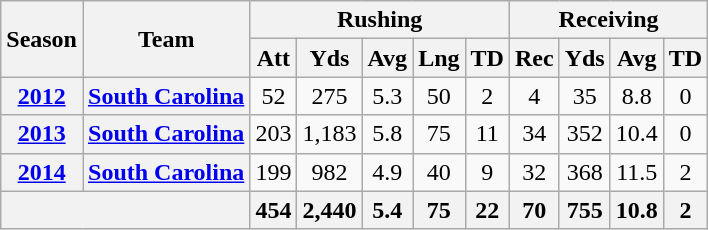<table class="wikitable" style="text-align:center;">
<tr>
<th rowspan="2">Season</th>
<th rowspan="2">Team</th>
<th colspan="5">Rushing</th>
<th colspan="4">Receiving</th>
</tr>
<tr>
<th>Att</th>
<th>Yds</th>
<th>Avg</th>
<th>Lng</th>
<th>TD</th>
<th>Rec</th>
<th>Yds</th>
<th>Avg</th>
<th>TD</th>
</tr>
<tr>
<th><a href='#'>2012</a></th>
<th><a href='#'>South Carolina</a></th>
<td>52</td>
<td>275</td>
<td>5.3</td>
<td>50</td>
<td>2</td>
<td>4</td>
<td>35</td>
<td>8.8</td>
<td>0</td>
</tr>
<tr>
<th><a href='#'>2013</a></th>
<th><a href='#'>South Carolina</a></th>
<td>203</td>
<td>1,183</td>
<td>5.8</td>
<td>75</td>
<td>11</td>
<td>34</td>
<td>352</td>
<td>10.4</td>
<td>0</td>
</tr>
<tr>
<th><a href='#'>2014</a></th>
<th><a href='#'>South Carolina</a></th>
<td>199</td>
<td>982</td>
<td>4.9</td>
<td>40</td>
<td>9</td>
<td>32</td>
<td>368</td>
<td>11.5</td>
<td>2</td>
</tr>
<tr>
<th colspan="2"></th>
<th>454</th>
<th>2,440</th>
<th>5.4</th>
<th>75</th>
<th>22</th>
<th>70</th>
<th>755</th>
<th>10.8</th>
<th>2</th>
</tr>
</table>
